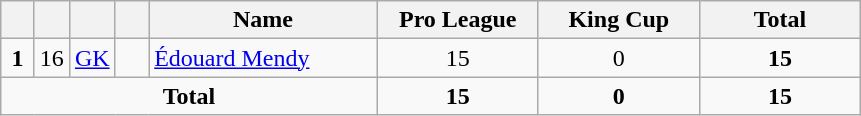<table class="wikitable" style="text-align:center">
<tr>
<th width=15></th>
<th width=15></th>
<th width=15></th>
<th width=15></th>
<th width=145>Name</th>
<th width=100>Pro League</th>
<th width=100>King Cup</th>
<th width=100>Total</th>
</tr>
<tr>
<td><strong>1</strong></td>
<td>16</td>
<td><a href='#'>GK</a></td>
<td></td>
<td align=left><a href='#'>Édouard Mendy</a></td>
<td>15</td>
<td>0</td>
<td><strong>15</strong></td>
</tr>
<tr>
<td colspan=5><strong>Total</strong></td>
<td><strong>15</strong></td>
<td><strong>0</strong></td>
<td><strong>15</strong></td>
</tr>
</table>
